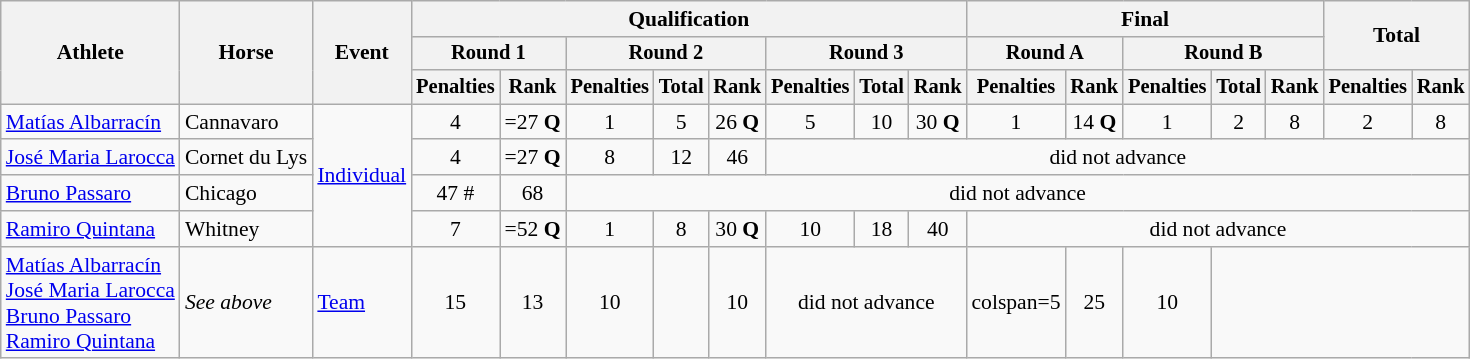<table class="wikitable" style="font-size:90%">
<tr>
<th rowspan="3">Athlete</th>
<th rowspan="3">Horse</th>
<th rowspan="3">Event</th>
<th colspan="8">Qualification</th>
<th colspan="5">Final</th>
<th rowspan=2 colspan="2">Total</th>
</tr>
<tr style="font-size:95%">
<th colspan="2">Round 1</th>
<th colspan="3">Round 2</th>
<th colspan="3">Round 3</th>
<th colspan="2">Round A</th>
<th colspan="3">Round B</th>
</tr>
<tr style="font-size:95%">
<th>Penalties</th>
<th>Rank</th>
<th>Penalties</th>
<th>Total</th>
<th>Rank</th>
<th>Penalties</th>
<th>Total</th>
<th>Rank</th>
<th>Penalties</th>
<th>Rank</th>
<th>Penalties</th>
<th>Total</th>
<th>Rank</th>
<th>Penalties</th>
<th>Rank</th>
</tr>
<tr align=center>
<td align=left><a href='#'>Matías Albarracín</a></td>
<td align=left>Cannavaro</td>
<td align=left rowspan=4><a href='#'>Individual</a></td>
<td>4</td>
<td>=27 <strong>Q</strong></td>
<td>1</td>
<td>5</td>
<td>26 <strong>Q</strong></td>
<td>5</td>
<td>10</td>
<td>30 <strong>Q</strong></td>
<td>1</td>
<td>14 <strong>Q</strong></td>
<td>1</td>
<td>2</td>
<td>8</td>
<td>2</td>
<td>8</td>
</tr>
<tr align=center>
<td align=left><a href='#'>José Maria Larocca</a></td>
<td align=left>Cornet du Lys</td>
<td>4</td>
<td>=27 <strong>Q</strong></td>
<td>8</td>
<td>12</td>
<td>46</td>
<td colspan=10>did not advance</td>
</tr>
<tr align=center>
<td align=left><a href='#'>Bruno Passaro</a></td>
<td align=left>Chicago</td>
<td>47 #</td>
<td>68</td>
<td colspan=13>did not advance</td>
</tr>
<tr align=center>
<td align=left><a href='#'>Ramiro Quintana</a></td>
<td align=left>Whitney</td>
<td>7</td>
<td>=52 <strong>Q</strong></td>
<td>1</td>
<td>8</td>
<td>30 <strong>Q</strong></td>
<td>10</td>
<td>18</td>
<td>40</td>
<td colspan=7>did not advance</td>
</tr>
<tr align=center>
<td align=left><a href='#'>Matías Albarracín</a><br><a href='#'>José Maria Larocca</a><br><a href='#'>Bruno Passaro</a><br><a href='#'>Ramiro Quintana</a></td>
<td align=left><em>See above</em></td>
<td align=left><a href='#'>Team</a></td>
<td>15</td>
<td>13</td>
<td>10</td>
<td></td>
<td>10</td>
<td colspan=3>did not advance</td>
<td>colspan=5 </td>
<td>25</td>
<td>10</td>
</tr>
</table>
